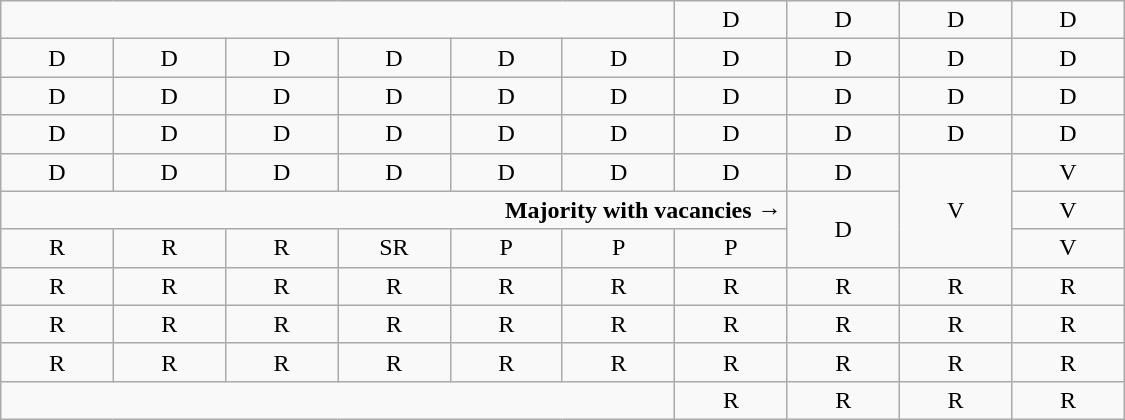<table class="wikitable" style="text-align:center" width=750px>
<tr>
<td colspan=6> </td>
<td>D</td>
<td>D</td>
<td>D</td>
<td>D</td>
</tr>
<tr>
<td width=50px >D</td>
<td width=50px >D</td>
<td width=50px >D</td>
<td width=50px >D</td>
<td width=50px >D</td>
<td width=50px >D</td>
<td width=50px >D</td>
<td width=50px >D</td>
<td width=50px >D</td>
<td width=50px >D</td>
</tr>
<tr>
<td>D</td>
<td>D</td>
<td>D</td>
<td>D</td>
<td>D</td>
<td>D</td>
<td>D</td>
<td>D</td>
<td>D</td>
<td>D</td>
</tr>
<tr>
<td>D<br></td>
<td>D<br></td>
<td>D<br></td>
<td>D<br></td>
<td>D<br></td>
<td>D</td>
<td>D</td>
<td>D</td>
<td>D</td>
<td>D</td>
</tr>
<tr>
<td>D<br></td>
<td>D<br></td>
<td>D<br></td>
<td>D<br></td>
<td>D<br></td>
<td>D<br></td>
<td>D<br></td>
<td>D<br></td>
<td rowspan=3 >V<br></td>
<td>V<br></td>
</tr>
<tr>
<td colspan=7 align=right><strong>Majority with vacancies →</strong></td>
<td rowspan=2 >D<br></td>
<td>V<br></td>
</tr>
<tr>
<td>R<br></td>
<td>R<br></td>
<td>R<br></td>
<td>SR<br></td>
<td>P</td>
<td>P</td>
<td>P<br></td>
<td>V<br></td>
</tr>
<tr>
<td>R<br></td>
<td>R<br></td>
<td>R<br></td>
<td>R<br></td>
<td>R<br></td>
<td>R<br></td>
<td>R</td>
<td>R</td>
<td>R</td>
<td>R</td>
</tr>
<tr>
<td>R</td>
<td>R</td>
<td>R</td>
<td>R</td>
<td>R</td>
<td>R</td>
<td>R</td>
<td>R</td>
<td>R</td>
<td>R</td>
</tr>
<tr>
<td>R</td>
<td>R</td>
<td>R</td>
<td>R</td>
<td>R</td>
<td>R</td>
<td>R</td>
<td>R</td>
<td>R</td>
<td>R</td>
</tr>
<tr>
<td colspan=6> </td>
<td>R</td>
<td>R</td>
<td>R</td>
<td>R</td>
</tr>
</table>
